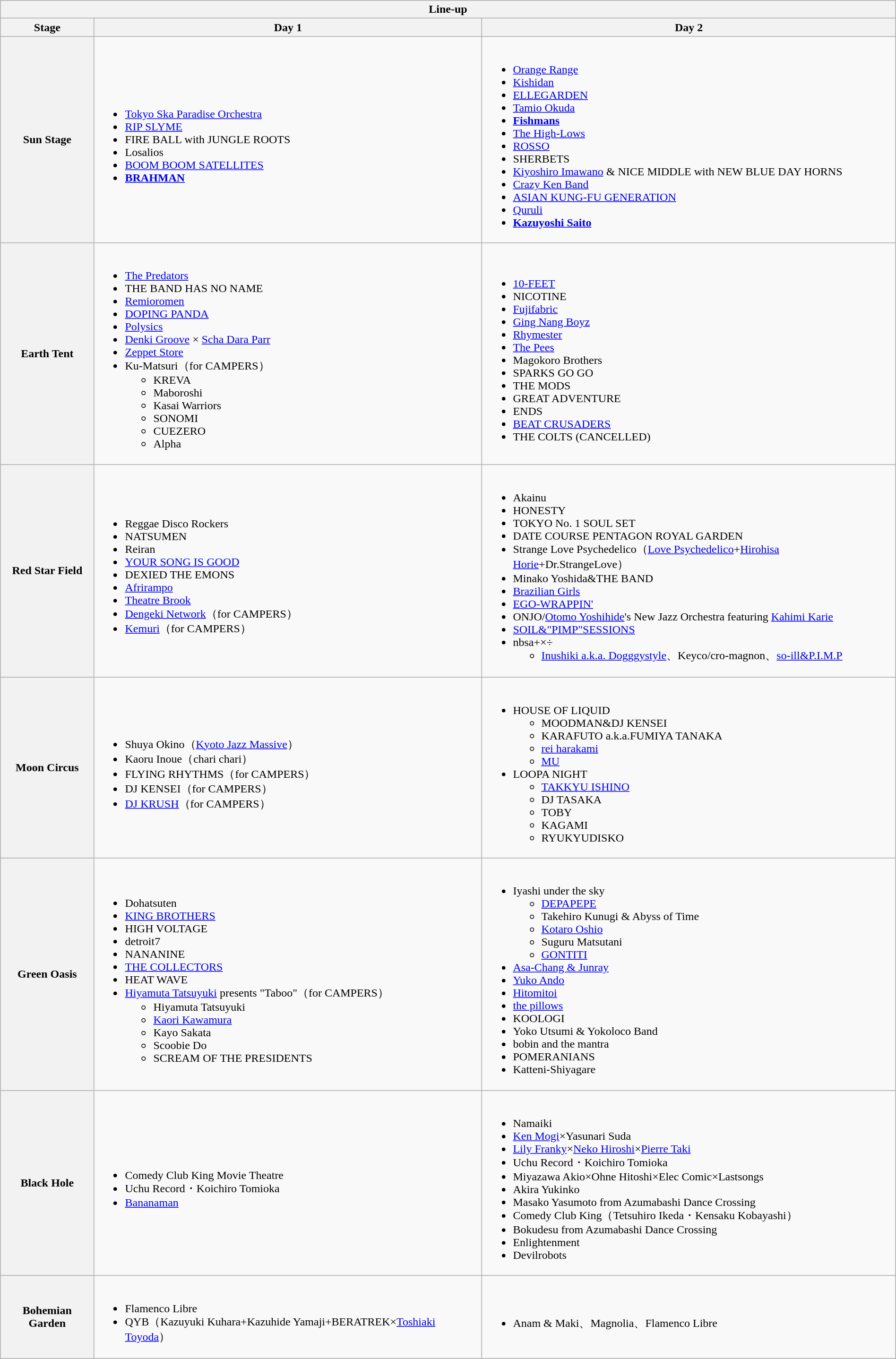<table class="wikitable collapsible collapsed" style="clear:none; margin:0 auto; padding:0 auto;width:100%">
<tr>
<th colspan="3">Line-up</th>
</tr>
<tr>
<th>Stage</th>
<th>Day 1</th>
<th>Day 2</th>
</tr>
<tr>
<th>Sun Stage</th>
<td><br><ul><li><a href='#'>Tokyo Ska Paradise Orchestra</a></li><li><a href='#'>RIP SLYME</a></li><li>FIRE BALL with JUNGLE ROOTS</li><li>Losalios</li><li><a href='#'>BOOM BOOM SATELLITES</a></li><li><strong><a href='#'>BRAHMAN</a></strong></li></ul></td>
<td><br><ul><li><a href='#'>Orange Range</a></li><li><a href='#'>Kishidan</a></li><li><a href='#'>ELLEGARDEN</a></li><li><a href='#'>Tamio Okuda</a></li><li><strong><a href='#'>Fishmans</a></strong></li><li><a href='#'>The High-Lows</a></li><li><a href='#'>ROSSO</a></li><li>SHERBETS</li><li><a href='#'>Kiyoshiro Imawano</a> & NICE MIDDLE with NEW BLUE DAY HORNS</li><li><a href='#'>Crazy Ken Band</a></li><li><a href='#'>ASIAN KUNG-FU GENERATION</a></li><li><a href='#'>Quruli</a></li><li><strong><a href='#'>Kazuyoshi Saito</a></strong></li></ul></td>
</tr>
<tr>
<th>Earth Tent</th>
<td><br><ul><li><a href='#'>The Predators</a></li><li>THE BAND HAS NO NAME</li><li><a href='#'>Remioromen</a></li><li><a href='#'>DOPING PANDA</a></li><li><a href='#'>Polysics</a></li><li><a href='#'>Denki Groove</a> × <a href='#'>Scha Dara Parr</a></li><li><a href='#'>Zeppet Store</a></li><li>Ku-Matsuri（for CAMPERS）<ul><li>KREVA</li><li>Maboroshi</li><li>Kasai Warriors</li><li>SONOMI</li><li>CUEZERO</li><li>Alpha</li></ul></li></ul></td>
<td><br><ul><li><a href='#'>10-FEET</a></li><li>NICOTINE</li><li><a href='#'>Fujifabric</a></li><li><a href='#'>Ging Nang Boyz</a></li><li><a href='#'>Rhymester</a></li><li><a href='#'>The Pees</a></li><li>Magokoro Brothers</li><li>SPARKS GO GO</li><li>THE MODS</li><li>GREAT ADVENTURE</li><li>ENDS</li><li><a href='#'>BEAT CRUSADERS</a></li><li>THE COLTS (CANCELLED)</li></ul></td>
</tr>
<tr>
<th>Red Star Field</th>
<td><br><ul><li>Reggae Disco Rockers</li><li>NATSUMEN</li><li>Reiran</li><li><a href='#'>YOUR SONG IS GOOD</a></li><li>DEXIED THE EMONS</li><li><a href='#'>Afrirampo</a></li><li><a href='#'>Theatre Brook</a></li><li><a href='#'>Dengeki Network</a>（for CAMPERS）</li><li><a href='#'>Kemuri</a>（for CAMPERS）</li></ul></td>
<td><br><ul><li>Akainu</li><li>HONESTY</li><li>TOKYO No. 1 SOUL SET</li><li>DATE COURSE PENTAGON ROYAL GARDEN</li><li>Strange Love Psychedelico（<a href='#'>Love Psychedelico</a>+<a href='#'>Hirohisa Horie</a>+Dr.StrangeLove）</li><li>Minako Yoshida&THE BAND</li><li><a href='#'>Brazilian Girls</a></li><li><a href='#'>EGO-WRAPPIN'</a></li><li>ONJO/<a href='#'>Otomo Yoshihide</a>'s New Jazz Orchestra featuring <a href='#'>Kahimi Karie</a></li><li><a href='#'>SOIL&"PIMP"SESSIONS</a></li><li>nbsa+×÷<ul><li><a href='#'>Inushiki a.k.a. Dogggystyle</a>、Keyco/cro-magnon、<a href='#'>so-ill&P.I.M.P</a></li></ul></li></ul></td>
</tr>
<tr>
<th>Moon Circus</th>
<td><br><ul><li>Shuya Okino（<a href='#'>Kyoto Jazz Massive</a>）</li><li>Kaoru Inoue（chari chari）</li><li>FLYING RHYTHMS（for CAMPERS）</li><li>DJ KENSEI（for CAMPERS）</li><li><a href='#'>DJ KRUSH</a>（for CAMPERS）</li></ul></td>
<td><br><ul><li>HOUSE OF LIQUID<ul><li>MOODMAN&DJ KENSEI</li><li>KARAFUTO a.k.a.FUMIYA TANAKA</li><li><a href='#'>rei harakami</a></li><li><a href='#'>MU</a></li></ul></li><li>LOOPA NIGHT<ul><li><a href='#'>TAKKYU ISHINO</a></li><li>DJ TASAKA</li><li>TOBY</li><li>KAGAMI</li><li>RYUKYUDISKO</li></ul></li></ul></td>
</tr>
<tr>
<th>Green Oasis</th>
<td><br><ul><li>Dohatsuten</li><li><a href='#'>KING BROTHERS</a></li><li>HIGH VOLTAGE</li><li>detroit7</li><li>NANANINE</li><li><a href='#'>THE COLLECTORS</a></li><li>HEAT WAVE</li><li><a href='#'>Hiyamuta Tatsuyuki</a> presents "Taboo"（for CAMPERS）<ul><li>Hiyamuta Tatsuyuki</li><li><a href='#'>Kaori Kawamura</a></li><li>Kayo Sakata</li><li>Scoobie Do</li><li>SCREAM OF THE PRESIDENTS</li></ul></li></ul></td>
<td><br><ul><li>Iyashi under the sky<ul><li><a href='#'>DEPAPEPE</a></li><li>Takehiro Kunugi & Abyss of Time</li><li><a href='#'>Kotaro Oshio</a></li><li>Suguru Matsutani</li><li><a href='#'>GONTITI</a></li></ul></li><li><a href='#'>Asa-Chang & Junray</a></li><li><a href='#'>Yuko Ando</a></li><li><a href='#'>Hitomitoi</a></li><li><a href='#'>the pillows</a></li><li>KOOLOGI</li><li>Yoko Utsumi & Yokoloco Band</li><li>bobin and the mantra</li><li>POMERANIANS</li><li>Katteni-Shiyagare</li></ul></td>
</tr>
<tr>
<th>Black Hole</th>
<td><br><ul><li>Comedy Club King Movie Theatre</li><li>Uchu Record・Koichiro Tomioka</li><li><a href='#'>Bananaman</a></li></ul></td>
<td><br><ul><li>Namaiki</li><li><a href='#'>Ken Mogi</a>×Yasunari Suda</li><li><a href='#'>Lily Franky</a>×<a href='#'>Neko Hiroshi</a>×<a href='#'>Pierre Taki</a></li><li>Uchu Record・Koichiro Tomioka</li><li>Miyazawa Akio×Ohne Hitoshi×Elec Comic×Lastsongs</li><li>Akira Yukinko</li><li>Masako Yasumoto from Azumabashi Dance Crossing</li><li>Comedy Club King（Tetsuhiro Ikeda・Kensaku Kobayashi）</li><li>Bokudesu from Azumabashi Dance Crossing</li><li>Enlightenment</li><li>Devilrobots</li></ul></td>
</tr>
<tr>
<th>Bohemian Garden</th>
<td><br><ul><li>Flamenco Libre</li><li>QYB（Kazuyuki Kuhara+Kazuhide Yamaji+BERATREK×<a href='#'>Toshiaki Toyoda</a>）</li></ul></td>
<td><br><ul><li>Anam & Maki、Magnolia、Flamenco Libre</li></ul></td>
</tr>
</table>
